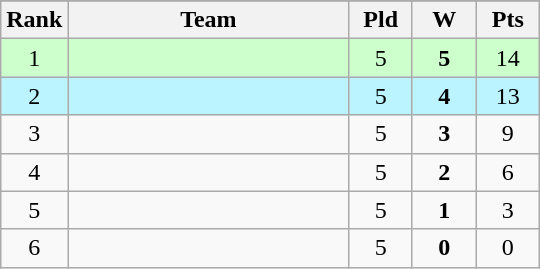<table class="wikitable">
<tr>
</tr>
<tr>
<th style="width:35px;">Rank</th>
<th style="width:180px;">Team</th>
<th style="width:35px;">Pld</th>
<th style="width:35px;">W</th>
<th style="width:35px;">Pts</th>
</tr>
<tr bgcolor=#ccffcc>
<td align=center>1</td>
<td></td>
<td align=center>5</td>
<td align=center><strong>5</strong></td>
<td align=center>14</td>
</tr>
<tr bgcolor=#bbf3ff>
<td align=center>2</td>
<td></td>
<td align=center>5</td>
<td align=center><strong>4</strong></td>
<td align=center>13</td>
</tr>
<tr>
<td align=center>3</td>
<td></td>
<td align=center>5</td>
<td align=center><strong>3</strong></td>
<td align=center>9</td>
</tr>
<tr>
<td align=center>4</td>
<td></td>
<td align=center>5</td>
<td align=center><strong>2</strong></td>
<td align=center>6</td>
</tr>
<tr>
<td align=center>5</td>
<td></td>
<td align=center>5</td>
<td align=center><strong>1</strong></td>
<td align=center>3</td>
</tr>
<tr>
<td align=center>6</td>
<td></td>
<td align=center>5</td>
<td align=center><strong>0</strong></td>
<td align=center>0</td>
</tr>
</table>
